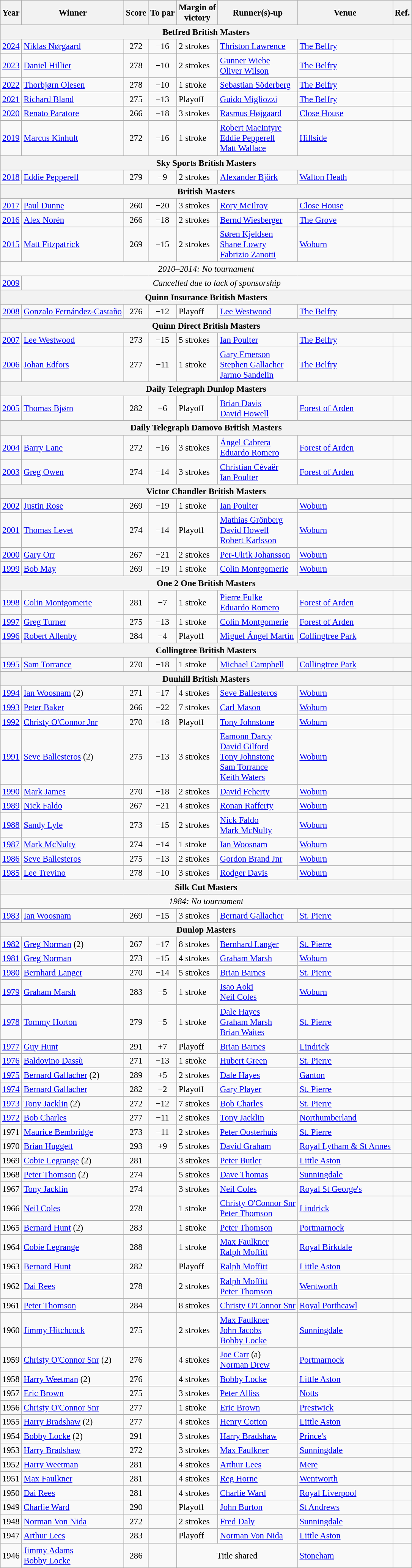<table class="wikitable" style="font-size:95%">
<tr>
<th>Year</th>
<th>Winner</th>
<th>Score</th>
<th>To par</th>
<th>Margin of<br>victory</th>
<th>Runner(s)-up</th>
<th>Venue</th>
<th>Ref.</th>
</tr>
<tr>
<th colspan=9>Betfred British Masters</th>
</tr>
<tr>
<td><a href='#'>2024</a></td>
<td> <a href='#'>Niklas Nørgaard</a></td>
<td align=center>272</td>
<td align=center>−16</td>
<td>2 strokes</td>
<td> <a href='#'>Thriston Lawrence</a></td>
<td><a href='#'>The Belfry</a></td>
<td></td>
</tr>
<tr>
<td><a href='#'>2023</a></td>
<td> <a href='#'>Daniel Hillier</a></td>
<td align=center>278</td>
<td align=center>−10</td>
<td>2 strokes</td>
<td> <a href='#'>Gunner Wiebe</a><br> <a href='#'>Oliver Wilson</a></td>
<td><a href='#'>The Belfry</a></td>
<td></td>
</tr>
<tr>
<td><a href='#'>2022</a></td>
<td> <a href='#'>Thorbjørn Olesen</a></td>
<td align=center>278</td>
<td align=center>−10</td>
<td>1 stroke</td>
<td> <a href='#'>Sebastian Söderberg</a></td>
<td><a href='#'>The Belfry</a></td>
<td></td>
</tr>
<tr>
<td><a href='#'>2021</a></td>
<td> <a href='#'>Richard Bland</a></td>
<td align=center>275</td>
<td align=center>−13</td>
<td>Playoff</td>
<td> <a href='#'>Guido Migliozzi</a></td>
<td><a href='#'>The Belfry</a></td>
<td></td>
</tr>
<tr>
<td><a href='#'>2020</a></td>
<td> <a href='#'>Renato Paratore</a></td>
<td align=center>266</td>
<td align=center>−18</td>
<td>3 strokes</td>
<td> <a href='#'>Rasmus Højgaard</a></td>
<td><a href='#'>Close House</a></td>
<td></td>
</tr>
<tr>
<td><a href='#'>2019</a></td>
<td> <a href='#'>Marcus Kinhult</a></td>
<td align=center>272</td>
<td align=center>−16</td>
<td>1 stroke</td>
<td> <a href='#'>Robert MacIntyre</a><br> <a href='#'>Eddie Pepperell</a><br> <a href='#'>Matt Wallace</a></td>
<td><a href='#'>Hillside</a></td>
<td></td>
</tr>
<tr>
<th colspan=9>Sky Sports British Masters</th>
</tr>
<tr>
<td><a href='#'>2018</a></td>
<td> <a href='#'>Eddie Pepperell</a></td>
<td align=center>279</td>
<td align=center>−9</td>
<td>2 strokes</td>
<td> <a href='#'>Alexander Björk</a></td>
<td><a href='#'>Walton Heath</a></td>
<td></td>
</tr>
<tr>
<th colspan=9>British Masters</th>
</tr>
<tr>
<td><a href='#'>2017</a></td>
<td> <a href='#'>Paul Dunne</a></td>
<td align=center>260</td>
<td align=center>−20</td>
<td>3 strokes</td>
<td> <a href='#'>Rory McIlroy</a></td>
<td><a href='#'>Close House</a></td>
<td></td>
</tr>
<tr>
<td><a href='#'>2016</a></td>
<td> <a href='#'>Alex Norén</a></td>
<td align=center>266</td>
<td align=center>−18</td>
<td>2 strokes</td>
<td> <a href='#'>Bernd Wiesberger</a></td>
<td><a href='#'>The Grove</a></td>
<td></td>
</tr>
<tr>
<td><a href='#'>2015</a></td>
<td> <a href='#'>Matt Fitzpatrick</a></td>
<td align=center>269</td>
<td align=center>−15</td>
<td>2 strokes</td>
<td> <a href='#'>Søren Kjeldsen</a><br> <a href='#'>Shane Lowry</a><br> <a href='#'>Fabrizio Zanotti</a></td>
<td><a href='#'>Woburn</a></td>
<td></td>
</tr>
<tr>
<td colspan=9 align=center><em>2010–2014: No tournament</em></td>
</tr>
<tr>
<td><a href='#'>2009</a></td>
<td colspan=8 align=center><em>Cancelled due to lack of sponsorship</em></td>
</tr>
<tr>
<th colspan=9>Quinn Insurance British Masters</th>
</tr>
<tr>
<td><a href='#'>2008</a></td>
<td> <a href='#'>Gonzalo Fernández-Castaño</a></td>
<td align=center>276</td>
<td align=center>−12</td>
<td>Playoff</td>
<td> <a href='#'>Lee Westwood</a></td>
<td><a href='#'>The Belfry</a></td>
<td></td>
</tr>
<tr>
<th colspan=9>Quinn Direct British Masters</th>
</tr>
<tr>
<td><a href='#'>2007</a></td>
<td> <a href='#'>Lee Westwood</a></td>
<td align=center>273</td>
<td align=center>−15</td>
<td>5 strokes</td>
<td> <a href='#'>Ian Poulter</a></td>
<td><a href='#'>The Belfry</a></td>
<td></td>
</tr>
<tr>
<td><a href='#'>2006</a></td>
<td> <a href='#'>Johan Edfors</a></td>
<td align=center>277</td>
<td align=center>−11</td>
<td>1 stroke</td>
<td> <a href='#'>Gary Emerson</a><br> <a href='#'>Stephen Gallacher</a><br> <a href='#'>Jarmo Sandelin</a></td>
<td><a href='#'>The Belfry</a></td>
<td></td>
</tr>
<tr>
<th colspan=9>Daily Telegraph Dunlop Masters</th>
</tr>
<tr>
<td><a href='#'>2005</a></td>
<td> <a href='#'>Thomas Bjørn</a></td>
<td align=center>282</td>
<td align=center>−6</td>
<td>Playoff</td>
<td> <a href='#'>Brian Davis</a><br> <a href='#'>David Howell</a></td>
<td><a href='#'>Forest of Arden</a></td>
<td></td>
</tr>
<tr>
<th colspan=9>Daily Telegraph Damovo British Masters</th>
</tr>
<tr>
<td><a href='#'>2004</a></td>
<td> <a href='#'>Barry Lane</a></td>
<td align=center>272</td>
<td align=center>−16</td>
<td>3 strokes</td>
<td> <a href='#'>Ángel Cabrera</a><br> <a href='#'>Eduardo Romero</a></td>
<td><a href='#'>Forest of Arden</a></td>
<td></td>
</tr>
<tr>
<td><a href='#'>2003</a></td>
<td> <a href='#'>Greg Owen</a></td>
<td align=center>274</td>
<td align=center>−14</td>
<td>3 strokes</td>
<td> <a href='#'>Christian Cévaër</a><br> <a href='#'>Ian Poulter</a></td>
<td><a href='#'>Forest of Arden</a></td>
<td></td>
</tr>
<tr>
<th colspan=9>Victor Chandler British Masters</th>
</tr>
<tr>
<td><a href='#'>2002</a></td>
<td> <a href='#'>Justin Rose</a></td>
<td align=center>269</td>
<td align=center>−19</td>
<td>1 stroke</td>
<td> <a href='#'>Ian Poulter</a></td>
<td><a href='#'>Woburn</a></td>
<td></td>
</tr>
<tr>
<td><a href='#'>2001</a></td>
<td> <a href='#'>Thomas Levet</a></td>
<td align=center>274</td>
<td align=center>−14</td>
<td>Playoff</td>
<td> <a href='#'>Mathias Grönberg</a><br> <a href='#'>David Howell</a><br> <a href='#'>Robert Karlsson</a></td>
<td><a href='#'>Woburn</a></td>
<td></td>
</tr>
<tr>
<td><a href='#'>2000</a></td>
<td> <a href='#'>Gary Orr</a></td>
<td align=center>267</td>
<td align=center>−21</td>
<td>2 strokes</td>
<td> <a href='#'>Per-Ulrik Johansson</a></td>
<td><a href='#'>Woburn</a></td>
<td></td>
</tr>
<tr>
<td><a href='#'>1999</a></td>
<td> <a href='#'>Bob May</a></td>
<td align=center>269</td>
<td align=center>−19</td>
<td>1 stroke</td>
<td> <a href='#'>Colin Montgomerie</a></td>
<td><a href='#'>Woburn</a></td>
<td></td>
</tr>
<tr>
<th colspan=9>One 2 One British Masters</th>
</tr>
<tr>
<td><a href='#'>1998</a></td>
<td> <a href='#'>Colin Montgomerie</a></td>
<td align=center>281</td>
<td align=center>−7</td>
<td>1 stroke</td>
<td> <a href='#'>Pierre Fulke</a><br> <a href='#'>Eduardo Romero</a></td>
<td><a href='#'>Forest of Arden</a></td>
<td></td>
</tr>
<tr>
<td><a href='#'>1997</a></td>
<td> <a href='#'>Greg Turner</a></td>
<td align=center>275</td>
<td align=center>−13</td>
<td>1 stroke</td>
<td> <a href='#'>Colin Montgomerie</a></td>
<td><a href='#'>Forest of Arden</a></td>
<td></td>
</tr>
<tr>
<td><a href='#'>1996</a></td>
<td> <a href='#'>Robert Allenby</a></td>
<td align=center>284</td>
<td align=center>−4</td>
<td>Playoff</td>
<td> <a href='#'>Miguel Ángel Martín</a></td>
<td><a href='#'>Collingtree Park</a></td>
<td></td>
</tr>
<tr>
<th colspan=9>Collingtree British Masters</th>
</tr>
<tr>
<td><a href='#'>1995</a></td>
<td> <a href='#'>Sam Torrance</a></td>
<td align=center>270</td>
<td align=center>−18</td>
<td>1 stroke</td>
<td> <a href='#'>Michael Campbell</a></td>
<td><a href='#'>Collingtree Park</a></td>
<td></td>
</tr>
<tr>
<th colspan=9>Dunhill British Masters</th>
</tr>
<tr>
<td><a href='#'>1994</a></td>
<td> <a href='#'>Ian Woosnam</a> (2)</td>
<td align=center>271</td>
<td align=center>−17</td>
<td>4 strokes</td>
<td> <a href='#'>Seve Ballesteros</a></td>
<td><a href='#'>Woburn</a></td>
<td></td>
</tr>
<tr>
<td><a href='#'>1993</a></td>
<td> <a href='#'>Peter Baker</a></td>
<td align=center>266</td>
<td align=center>−22</td>
<td>7 strokes</td>
<td> <a href='#'>Carl Mason</a></td>
<td><a href='#'>Woburn</a></td>
<td></td>
</tr>
<tr>
<td><a href='#'>1992</a></td>
<td> <a href='#'>Christy O'Connor Jnr</a></td>
<td align=center>270</td>
<td align=center>−18</td>
<td>Playoff</td>
<td> <a href='#'>Tony Johnstone</a></td>
<td><a href='#'>Woburn</a></td>
<td></td>
</tr>
<tr>
<td><a href='#'>1991</a></td>
<td> <a href='#'>Seve Ballesteros</a> (2)</td>
<td align=center>275</td>
<td align=center>−13</td>
<td>3 strokes</td>
<td> <a href='#'>Eamonn Darcy</a><br> <a href='#'>David Gilford</a><br> <a href='#'>Tony Johnstone</a><br> <a href='#'>Sam Torrance</a><br> <a href='#'>Keith Waters</a></td>
<td><a href='#'>Woburn</a></td>
<td></td>
</tr>
<tr>
<td><a href='#'>1990</a></td>
<td> <a href='#'>Mark James</a></td>
<td align=center>270</td>
<td align=center>−18</td>
<td>2 strokes</td>
<td> <a href='#'>David Feherty</a></td>
<td><a href='#'>Woburn</a></td>
<td></td>
</tr>
<tr>
<td><a href='#'>1989</a></td>
<td> <a href='#'>Nick Faldo</a></td>
<td align=center>267</td>
<td align=center>−21</td>
<td>4 strokes</td>
<td> <a href='#'>Ronan Rafferty</a></td>
<td><a href='#'>Woburn</a></td>
<td></td>
</tr>
<tr>
<td><a href='#'>1988</a></td>
<td> <a href='#'>Sandy Lyle</a></td>
<td align=center>273</td>
<td align=center>−15</td>
<td>2 strokes</td>
<td> <a href='#'>Nick Faldo</a><br> <a href='#'>Mark McNulty</a></td>
<td><a href='#'>Woburn</a></td>
<td></td>
</tr>
<tr>
<td><a href='#'>1987</a></td>
<td> <a href='#'>Mark McNulty</a></td>
<td align=center>274</td>
<td align=center>−14</td>
<td>1 stroke</td>
<td> <a href='#'>Ian Woosnam</a></td>
<td><a href='#'>Woburn</a></td>
<td></td>
</tr>
<tr>
<td><a href='#'>1986</a></td>
<td> <a href='#'>Seve Ballesteros</a></td>
<td align=center>275</td>
<td align=center>−13</td>
<td>2 strokes</td>
<td> <a href='#'>Gordon Brand Jnr</a></td>
<td><a href='#'>Woburn</a></td>
<td></td>
</tr>
<tr>
<td><a href='#'>1985</a></td>
<td> <a href='#'>Lee Trevino</a></td>
<td align=center>278</td>
<td align=center>−10</td>
<td>3 strokes</td>
<td> <a href='#'>Rodger Davis</a></td>
<td><a href='#'>Woburn</a></td>
<td></td>
</tr>
<tr>
<th colspan=9>Silk Cut Masters</th>
</tr>
<tr>
<td colspan=8 align=center><em>1984: No tournament</em></td>
</tr>
<tr>
<td><a href='#'>1983</a></td>
<td> <a href='#'>Ian Woosnam</a></td>
<td align=center>269</td>
<td align=center>−15</td>
<td>3 strokes</td>
<td> <a href='#'>Bernard Gallacher</a></td>
<td><a href='#'>St. Pierre</a></td>
<td></td>
</tr>
<tr>
<th colspan=9>Dunlop Masters</th>
</tr>
<tr>
<td><a href='#'>1982</a></td>
<td> <a href='#'>Greg Norman</a> (2)</td>
<td align=center>267</td>
<td align=center>−17</td>
<td>8 strokes</td>
<td> <a href='#'>Bernhard Langer</a></td>
<td><a href='#'>St. Pierre</a></td>
<td></td>
</tr>
<tr>
<td><a href='#'>1981</a></td>
<td> <a href='#'>Greg Norman</a></td>
<td align=center>273</td>
<td align=center>−15</td>
<td>4 strokes</td>
<td> <a href='#'>Graham Marsh</a></td>
<td><a href='#'>Woburn</a></td>
<td></td>
</tr>
<tr>
<td><a href='#'>1980</a></td>
<td> <a href='#'>Bernhard Langer</a></td>
<td align=center>270</td>
<td align=center>−14</td>
<td>5 strokes</td>
<td> <a href='#'>Brian Barnes</a></td>
<td><a href='#'>St. Pierre</a></td>
<td></td>
</tr>
<tr>
<td><a href='#'>1979</a></td>
<td> <a href='#'>Graham Marsh</a></td>
<td align=center>283</td>
<td align=center>−5</td>
<td>1 stroke</td>
<td> <a href='#'>Isao Aoki</a><br> <a href='#'>Neil Coles</a></td>
<td><a href='#'>Woburn</a></td>
<td></td>
</tr>
<tr>
<td><a href='#'>1978</a></td>
<td> <a href='#'>Tommy Horton</a></td>
<td align=center>279</td>
<td align=center>−5</td>
<td>1 stroke</td>
<td> <a href='#'>Dale Hayes</a><br> <a href='#'>Graham Marsh</a><br> <a href='#'>Brian Waites</a></td>
<td><a href='#'>St. Pierre</a></td>
<td></td>
</tr>
<tr>
<td><a href='#'>1977</a></td>
<td> <a href='#'>Guy Hunt</a></td>
<td align=center>291</td>
<td align=center>+7</td>
<td>Playoff</td>
<td> <a href='#'>Brian Barnes</a></td>
<td><a href='#'>Lindrick</a></td>
<td></td>
</tr>
<tr>
<td><a href='#'>1976</a></td>
<td> <a href='#'>Baldovino Dassù</a></td>
<td align=center>271</td>
<td align=center>−13</td>
<td>1 stroke</td>
<td> <a href='#'>Hubert Green</a></td>
<td><a href='#'>St. Pierre</a></td>
<td></td>
</tr>
<tr>
<td><a href='#'>1975</a></td>
<td> <a href='#'>Bernard Gallacher</a> (2)</td>
<td align=center>289</td>
<td align=center>+5</td>
<td>2 strokes</td>
<td> <a href='#'>Dale Hayes</a></td>
<td><a href='#'>Ganton</a></td>
<td></td>
</tr>
<tr>
<td><a href='#'>1974</a></td>
<td> <a href='#'>Bernard Gallacher</a></td>
<td align=center>282</td>
<td align=center>−2</td>
<td>Playoff</td>
<td> <a href='#'>Gary Player</a></td>
<td><a href='#'>St. Pierre</a></td>
<td></td>
</tr>
<tr>
<td><a href='#'>1973</a></td>
<td> <a href='#'>Tony Jacklin</a> (2)</td>
<td align=center>272</td>
<td align=center>−12</td>
<td>7 strokes</td>
<td> <a href='#'>Bob Charles</a></td>
<td><a href='#'>St. Pierre</a></td>
<td></td>
</tr>
<tr>
<td><a href='#'>1972</a></td>
<td> <a href='#'>Bob Charles</a></td>
<td align=center>277</td>
<td align=center>−11</td>
<td>2 strokes</td>
<td> <a href='#'>Tony Jacklin</a></td>
<td><a href='#'>Northumberland</a></td>
<td></td>
</tr>
<tr>
<td>1971</td>
<td> <a href='#'>Maurice Bembridge</a></td>
<td align=center>273</td>
<td align=center>−11</td>
<td>2 strokes</td>
<td> <a href='#'>Peter Oosterhuis</a></td>
<td><a href='#'>St. Pierre</a></td>
<td></td>
</tr>
<tr>
<td>1970</td>
<td> <a href='#'>Brian Huggett</a></td>
<td align=center>293</td>
<td align=center>+9</td>
<td>5 strokes</td>
<td> <a href='#'>David Graham</a></td>
<td><a href='#'>Royal Lytham & St Annes</a></td>
<td></td>
</tr>
<tr>
<td>1969</td>
<td> <a href='#'>Cobie Legrange</a> (2)</td>
<td align=center>281</td>
<td align=center></td>
<td>3 strokes</td>
<td> <a href='#'>Peter Butler</a></td>
<td><a href='#'>Little Aston</a></td>
<td></td>
</tr>
<tr>
<td>1968</td>
<td> <a href='#'>Peter Thomson</a> (2)</td>
<td align=center>274</td>
<td align=center></td>
<td>5 strokes</td>
<td> <a href='#'>Dave Thomas</a></td>
<td><a href='#'>Sunningdale</a></td>
<td></td>
</tr>
<tr>
<td>1967</td>
<td> <a href='#'>Tony Jacklin</a></td>
<td align=center>274</td>
<td align=center></td>
<td>3 strokes</td>
<td> <a href='#'>Neil Coles</a></td>
<td><a href='#'>Royal St George's</a></td>
<td></td>
</tr>
<tr>
<td>1966</td>
<td> <a href='#'>Neil Coles</a></td>
<td align=center>278</td>
<td align=center></td>
<td>1 stroke</td>
<td> <a href='#'>Christy O'Connor Snr</a><br> <a href='#'>Peter Thomson</a></td>
<td><a href='#'>Lindrick</a></td>
<td></td>
</tr>
<tr>
<td>1965</td>
<td> <a href='#'>Bernard Hunt</a> (2)</td>
<td align=center>283</td>
<td align=center></td>
<td>1 stroke</td>
<td> <a href='#'>Peter Thomson</a></td>
<td><a href='#'>Portmarnock</a></td>
<td></td>
</tr>
<tr>
<td>1964</td>
<td> <a href='#'>Cobie Legrange</a></td>
<td align=center>288</td>
<td align=center></td>
<td>1 stroke</td>
<td> <a href='#'>Max Faulkner</a><br> <a href='#'>Ralph Moffitt</a></td>
<td><a href='#'>Royal Birkdale</a></td>
<td></td>
</tr>
<tr>
<td>1963</td>
<td> <a href='#'>Bernard Hunt</a></td>
<td align=center>282</td>
<td align=center></td>
<td>Playoff</td>
<td> <a href='#'>Ralph Moffitt</a></td>
<td><a href='#'>Little Aston</a></td>
<td></td>
</tr>
<tr>
<td>1962</td>
<td> <a href='#'>Dai Rees</a></td>
<td align=center>278</td>
<td align=center></td>
<td>2 strokes</td>
<td> <a href='#'>Ralph Moffitt</a><br> <a href='#'>Peter Thomson</a></td>
<td><a href='#'>Wentworth</a></td>
<td></td>
</tr>
<tr>
<td>1961</td>
<td> <a href='#'>Peter Thomson</a></td>
<td align=center>284</td>
<td align=center></td>
<td>8 strokes</td>
<td> <a href='#'>Christy O'Connor Snr</a></td>
<td><a href='#'>Royal Porthcawl</a></td>
<td></td>
</tr>
<tr>
<td>1960</td>
<td> <a href='#'>Jimmy Hitchcock</a></td>
<td align=center>275</td>
<td align=center></td>
<td>2 strokes</td>
<td> <a href='#'>Max Faulkner</a><br> <a href='#'>John Jacobs</a><br> <a href='#'>Bobby Locke</a></td>
<td><a href='#'>Sunningdale</a></td>
<td></td>
</tr>
<tr>
<td>1959</td>
<td> <a href='#'>Christy O'Connor Snr</a> (2)</td>
<td align=center>276</td>
<td align=center></td>
<td>4 strokes</td>
<td> <a href='#'>Joe Carr</a> (a)<br> <a href='#'>Norman Drew</a></td>
<td><a href='#'>Portmarnock</a></td>
<td></td>
</tr>
<tr>
<td>1958</td>
<td> <a href='#'>Harry Weetman</a> (2)</td>
<td align=center>276</td>
<td align=center></td>
<td>4 strokes</td>
<td> <a href='#'>Bobby Locke</a></td>
<td><a href='#'>Little Aston</a></td>
<td></td>
</tr>
<tr>
<td>1957</td>
<td> <a href='#'>Eric Brown</a></td>
<td align=center>275</td>
<td align=center></td>
<td>3 strokes</td>
<td> <a href='#'>Peter Alliss</a></td>
<td><a href='#'>Notts</a></td>
<td></td>
</tr>
<tr>
<td>1956</td>
<td> <a href='#'>Christy O'Connor Snr</a></td>
<td align=center>277</td>
<td align=center></td>
<td>1 stroke</td>
<td> <a href='#'>Eric Brown</a></td>
<td><a href='#'>Prestwick</a></td>
<td></td>
</tr>
<tr>
<td>1955</td>
<td> <a href='#'>Harry Bradshaw</a> (2)</td>
<td align=center>277</td>
<td align=center></td>
<td>4 strokes</td>
<td> <a href='#'>Henry Cotton</a></td>
<td><a href='#'>Little Aston</a></td>
<td></td>
</tr>
<tr>
<td>1954</td>
<td> <a href='#'>Bobby Locke</a> (2)</td>
<td align=center>291</td>
<td align=center></td>
<td>3 strokes</td>
<td> <a href='#'>Harry Bradshaw</a></td>
<td><a href='#'>Prince's</a></td>
<td></td>
</tr>
<tr>
<td>1953</td>
<td> <a href='#'>Harry Bradshaw</a></td>
<td align=center>272</td>
<td align=center></td>
<td>3 strokes</td>
<td> <a href='#'>Max Faulkner</a></td>
<td><a href='#'>Sunningdale</a></td>
<td></td>
</tr>
<tr>
<td>1952</td>
<td> <a href='#'>Harry Weetman</a></td>
<td align=center>281</td>
<td align=center></td>
<td>4 strokes</td>
<td> <a href='#'>Arthur Lees</a></td>
<td><a href='#'>Mere</a></td>
<td></td>
</tr>
<tr>
<td>1951</td>
<td> <a href='#'>Max Faulkner</a></td>
<td align=center>281</td>
<td align=center></td>
<td>4 strokes</td>
<td> <a href='#'>Reg Horne</a></td>
<td><a href='#'>Wentworth</a></td>
<td></td>
</tr>
<tr>
<td>1950</td>
<td> <a href='#'>Dai Rees</a></td>
<td align=center>281</td>
<td align=center></td>
<td>4 strokes</td>
<td> <a href='#'>Charlie Ward</a></td>
<td><a href='#'>Royal Liverpool</a></td>
<td></td>
</tr>
<tr>
<td>1949</td>
<td> <a href='#'>Charlie Ward</a></td>
<td align=center>290</td>
<td align=center></td>
<td>Playoff</td>
<td> <a href='#'>John Burton</a></td>
<td><a href='#'>St Andrews</a></td>
<td></td>
</tr>
<tr>
<td>1948</td>
<td> <a href='#'>Norman Von Nida</a></td>
<td align=center>272</td>
<td align=center></td>
<td>2 strokes</td>
<td> <a href='#'>Fred Daly</a></td>
<td><a href='#'>Sunningdale</a></td>
<td></td>
</tr>
<tr>
<td>1947</td>
<td> <a href='#'>Arthur Lees</a></td>
<td align=center>283</td>
<td align=center></td>
<td>Playoff</td>
<td> <a href='#'>Norman Von Nida</a></td>
<td><a href='#'>Little Aston</a></td>
<td></td>
</tr>
<tr>
<td>1946</td>
<td> <a href='#'>Jimmy Adams</a><br> <a href='#'>Bobby Locke</a></td>
<td align=center>286</td>
<td align=center></td>
<td colspan=2 align=center>Title shared</td>
<td><a href='#'>Stoneham</a></td>
<td></td>
</tr>
</table>
